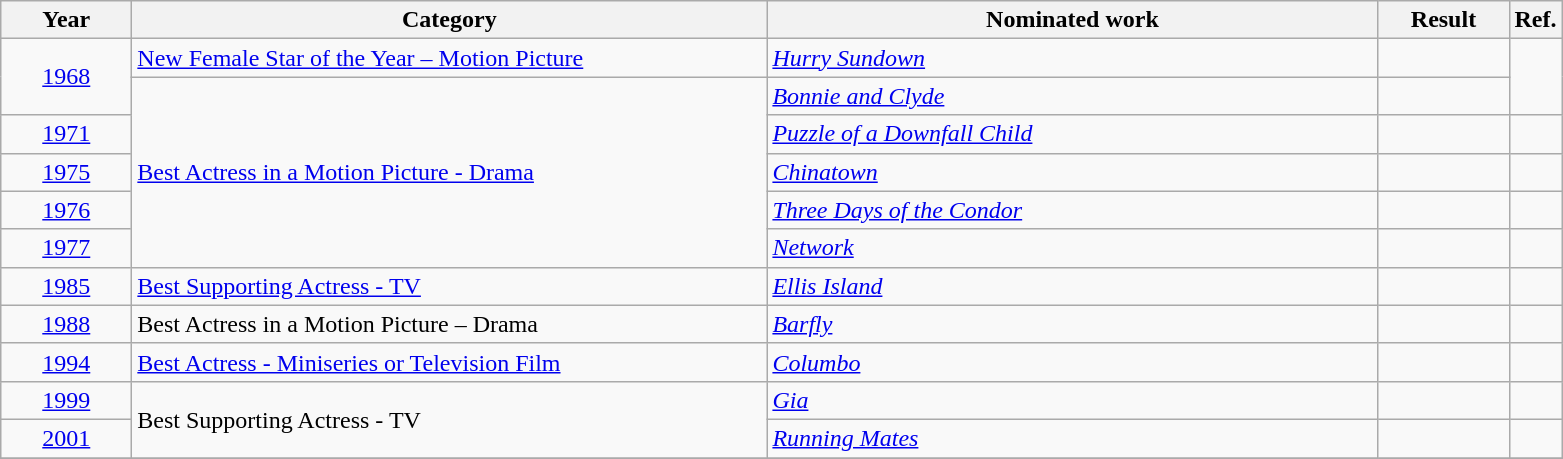<table class=wikitable>
<tr>
<th scope="col" style="width:5em;">Year</th>
<th scope="col" style="width:26em;">Category</th>
<th scope="col" style="width:25em;">Nominated work</th>
<th scope="col" style="width:5em;">Result</th>
<th>Ref.</th>
</tr>
<tr>
<td style="text-align:center;", rowspan="2"><a href='#'>1968</a></td>
<td><a href='#'>New Female Star of the Year – Motion Picture</a></td>
<td><em><a href='#'>Hurry Sundown</a></em></td>
<td></td>
<td style="text-align:center;", rowspan=2></td>
</tr>
<tr>
<td rowspan=5><a href='#'>Best Actress in a Motion Picture - Drama</a></td>
<td><em><a href='#'>Bonnie and Clyde</a></em></td>
<td></td>
</tr>
<tr>
<td style="text-align:center;"><a href='#'>1971</a></td>
<td><em><a href='#'>Puzzle of a Downfall Child</a></em></td>
<td></td>
<td style="text-align:center;"></td>
</tr>
<tr>
<td style="text-align:center;"><a href='#'>1975</a></td>
<td><em><a href='#'>Chinatown</a></em></td>
<td></td>
<td style="text-align:center;"></td>
</tr>
<tr>
<td style="text-align:center;"><a href='#'>1976</a></td>
<td><em><a href='#'>Three Days of the Condor</a></em></td>
<td></td>
<td style="text-align:center;"></td>
</tr>
<tr>
<td style="text-align:center;"><a href='#'>1977</a></td>
<td><em><a href='#'>Network</a></em></td>
<td></td>
<td style="text-align:center;"></td>
</tr>
<tr>
<td style="text-align:center;"><a href='#'>1985</a></td>
<td><a href='#'>Best Supporting Actress - TV</a></td>
<td><em><a href='#'>Ellis Island</a></em></td>
<td></td>
<td style="text-align:center;"></td>
</tr>
<tr>
<td style="text-align:center;"><a href='#'>1988</a></td>
<td>Best Actress in a Motion Picture – Drama</td>
<td><em><a href='#'>Barfly</a></em></td>
<td></td>
<td style="text-align:center;"></td>
</tr>
<tr>
<td style="text-align:center;"><a href='#'>1994</a></td>
<td><a href='#'>Best Actress - Miniseries or Television Film</a></td>
<td><em><a href='#'>Columbo</a></em></td>
<td></td>
<td style="text-align:center;"></td>
</tr>
<tr>
<td style="text-align:center;"><a href='#'>1999</a></td>
<td rowspan="2">Best Supporting Actress - TV</td>
<td><em><a href='#'>Gia</a></em></td>
<td></td>
<td style="text-align:center;"></td>
</tr>
<tr>
<td style="text-align:center;"><a href='#'>2001</a></td>
<td><em><a href='#'>Running Mates</a></em></td>
<td></td>
<td style="text-align:center;"></td>
</tr>
<tr>
</tr>
</table>
